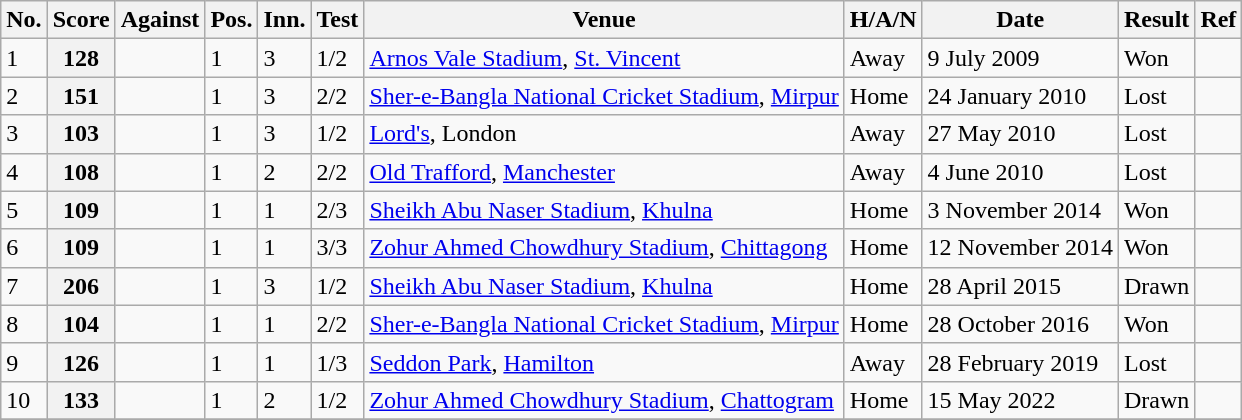<table class="wikitable sortable">
<tr>
<th>No.</th>
<th>Score</th>
<th>Against</th>
<th>Pos.</th>
<th>Inn.</th>
<th>Test</th>
<th>Venue</th>
<th>H/A/N</th>
<th>Date</th>
<th>Result</th>
<th>Ref</th>
</tr>
<tr>
<td>1</td>
<th scope="row">128 </th>
<td></td>
<td>1</td>
<td>3</td>
<td>1/2</td>
<td><a href='#'>Arnos Vale Stadium</a>, <a href='#'>St. Vincent</a></td>
<td>Away</td>
<td>9 July 2009</td>
<td>Won</td>
<td></td>
</tr>
<tr>
<td>2</td>
<th scope="row">151</th>
<td></td>
<td>1</td>
<td>3</td>
<td>2/2</td>
<td><a href='#'>Sher-e-Bangla National Cricket Stadium</a>, <a href='#'>Mirpur</a></td>
<td>Home</td>
<td>24 January 2010</td>
<td>Lost</td>
<td></td>
</tr>
<tr>
<td>3</td>
<th scope="row">103</th>
<td></td>
<td>1</td>
<td>3</td>
<td>1/2</td>
<td><a href='#'>Lord's</a>, London</td>
<td>Away</td>
<td>27 May 2010</td>
<td>Lost</td>
<td></td>
</tr>
<tr>
<td>4</td>
<th scope="row">108</th>
<td></td>
<td>1</td>
<td>2</td>
<td>2/2</td>
<td><a href='#'>Old Trafford</a>, <a href='#'>Manchester</a></td>
<td>Away</td>
<td>4 June 2010</td>
<td>Lost</td>
<td></td>
</tr>
<tr>
<td>5</td>
<th scope="row">109</th>
<td></td>
<td>1</td>
<td>1</td>
<td>2/3</td>
<td><a href='#'>Sheikh Abu Naser Stadium</a>, <a href='#'>Khulna</a></td>
<td>Home</td>
<td>3 November 2014</td>
<td>Won</td>
<td></td>
</tr>
<tr>
<td>6</td>
<th scope="row">109</th>
<td></td>
<td>1</td>
<td>1</td>
<td>3/3</td>
<td><a href='#'>Zohur Ahmed Chowdhury Stadium</a>, <a href='#'>Chittagong</a></td>
<td>Home</td>
<td>12 November 2014</td>
<td>Won</td>
<td></td>
</tr>
<tr>
<td>7</td>
<th scope="row">206 </th>
<td></td>
<td>1</td>
<td>3</td>
<td>1/2</td>
<td><a href='#'>Sheikh Abu Naser Stadium</a>, <a href='#'>Khulna</a></td>
<td>Home</td>
<td>28 April 2015</td>
<td>Drawn</td>
<td></td>
</tr>
<tr>
<td>8</td>
<th scope="row">104</th>
<td></td>
<td>1</td>
<td>1</td>
<td>2/2</td>
<td><a href='#'>Sher-e-Bangla National Cricket Stadium</a>, <a href='#'>Mirpur</a></td>
<td>Home</td>
<td>28 October 2016</td>
<td>Won</td>
<td></td>
</tr>
<tr>
<td>9</td>
<th scope="row">126</th>
<td></td>
<td>1</td>
<td>1</td>
<td>1/3</td>
<td><a href='#'>Seddon Park</a>, <a href='#'>Hamilton</a></td>
<td>Away</td>
<td>28 February 2019</td>
<td>Lost</td>
<td></td>
</tr>
<tr>
<td>10</td>
<th scope="row">133</th>
<td></td>
<td>1</td>
<td>2</td>
<td>1/2</td>
<td><a href='#'>Zohur Ahmed Chowdhury Stadium</a>, <a href='#'>Chattogram</a></td>
<td>Home</td>
<td>15 May 2022</td>
<td>Drawn</td>
<td></td>
</tr>
<tr>
</tr>
</table>
